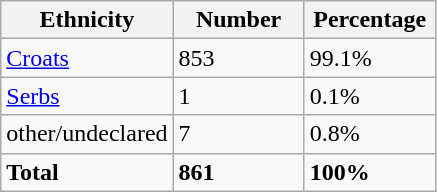<table class="wikitable">
<tr>
<th width="100px">Ethnicity</th>
<th width="80px">Number</th>
<th width="80px">Percentage</th>
</tr>
<tr>
<td><a href='#'>Croats</a></td>
<td>853</td>
<td>99.1%</td>
</tr>
<tr>
<td><a href='#'>Serbs</a></td>
<td>1</td>
<td>0.1%</td>
</tr>
<tr>
<td>other/undeclared</td>
<td>7</td>
<td>0.8%</td>
</tr>
<tr>
<td><strong>Total</strong></td>
<td><strong>861</strong></td>
<td><strong>100%</strong></td>
</tr>
</table>
